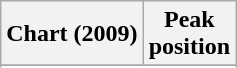<table class="wikitable sortable plainrowheaders" style="text-align:center">
<tr>
<th scope="col">Chart (2009)</th>
<th scope="col">Peak<br>position</th>
</tr>
<tr>
</tr>
<tr>
</tr>
<tr>
</tr>
</table>
